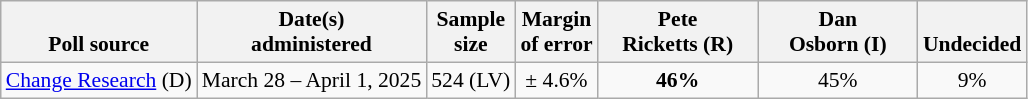<table class="wikitable" style="font-size:90%;text-align:center;">
<tr style="vertical-align:bottom">
<th>Poll source</th>
<th>Date(s)<br>administered</th>
<th>Sample<br>size</th>
<th>Margin<br>of error</th>
<th style="width:100px;">Pete<br>Ricketts (R)</th>
<th style="width:100px;">Dan<br>Osborn (I)</th>
<th>Undecided</th>
</tr>
<tr>
<td style="text-align:left;"><a href='#'>Change Research</a> (D)</td>
<td>March 28 – April 1, 2025</td>
<td>524 (LV)</td>
<td>± 4.6%</td>
<td><strong>46%</strong></td>
<td>45%</td>
<td>9%</td>
</tr>
</table>
